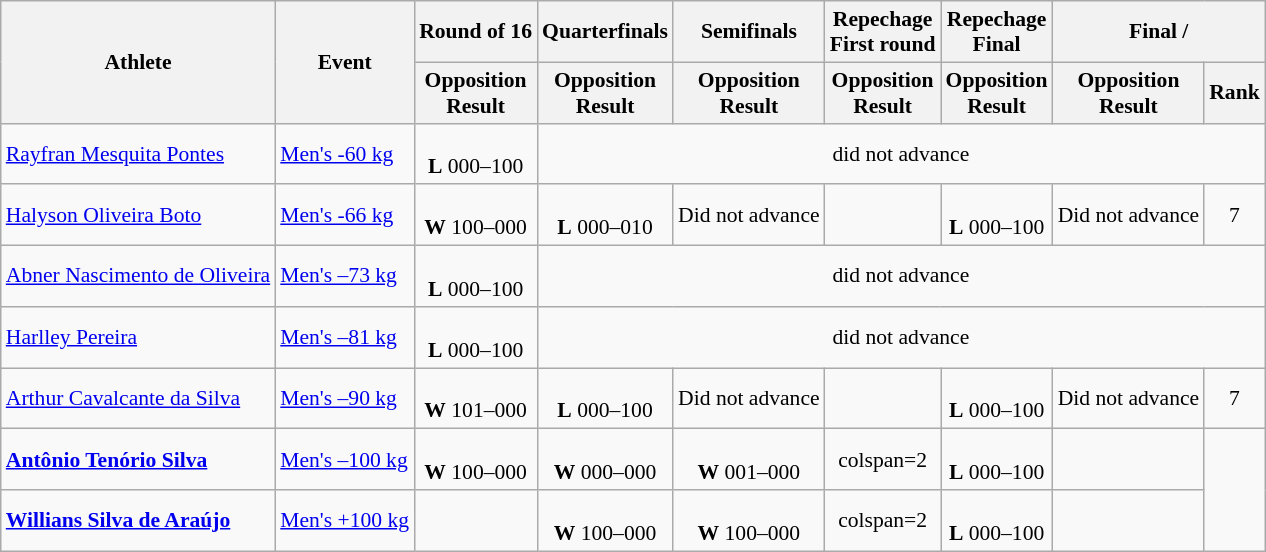<table class="wikitable" style="font-size:90%">
<tr>
<th rowspan="2">Athlete</th>
<th rowspan="2">Event</th>
<th>Round of 16</th>
<th>Quarterfinals</th>
<th>Semifinals</th>
<th>Repechage<br>First round</th>
<th>Repechage<br>Final</th>
<th colspan="2">Final / </th>
</tr>
<tr>
<th>Opposition<br>Result</th>
<th>Opposition<br>Result</th>
<th>Opposition<br>Result</th>
<th>Opposition<br>Result</th>
<th>Opposition<br>Result</th>
<th>Opposition<br>Result</th>
<th>Rank</th>
</tr>
<tr align=center>
<td align=left><a href='#'>Rayfran Mesquita Pontes</a></td>
<td align=left><a href='#'>Men's -60 kg</a></td>
<td><br> <strong>L</strong> 000–100</td>
<td colspan="6">did not advance</td>
</tr>
<tr align=center>
<td align=left><a href='#'>Halyson Oliveira Boto</a></td>
<td align=left><a href='#'>Men's -66 kg</a></td>
<td><br> <strong>W</strong> 100–000</td>
<td><br> <strong>L</strong> 000–010</td>
<td>Did not advance</td>
<td></td>
<td><br> <strong>L</strong> 000–100</td>
<td>Did not advance</td>
<td>7</td>
</tr>
<tr align=center>
<td align=left><a href='#'>Abner Nascimento de Oliveira</a></td>
<td align=left><a href='#'>Men's –73 kg</a></td>
<td><br> <strong>L</strong> 000–100</td>
<td colspan="6">did not advance</td>
</tr>
<tr align=center>
<td align=left><a href='#'>Harlley Pereira</a></td>
<td align=left><a href='#'>Men's –81 kg</a></td>
<td><br> <strong>L</strong> 000–100</td>
<td colspan="6">did not advance</td>
</tr>
<tr align=center>
<td align=left><a href='#'>Arthur Cavalcante da Silva</a></td>
<td align=left><a href='#'>Men's –90 kg</a></td>
<td><br> <strong>W</strong> 101–000</td>
<td><br> <strong>L</strong> 000–100</td>
<td>Did not advance</td>
<td></td>
<td><br> <strong>L</strong> 000–100</td>
<td>Did not advance</td>
<td>7</td>
</tr>
<tr align=center>
<td align=left><strong><a href='#'>Antônio Tenório Silva</a></strong></td>
<td align=left><a href='#'>Men's –100 kg</a></td>
<td><br> <strong>W</strong> 100–000</td>
<td><br> <strong>W</strong> 000–000 </td>
<td><br> <strong>W</strong> 001–000</td>
<td>colspan=2 </td>
<td><br> <strong>L</strong> 000–100</td>
<td></td>
</tr>
<tr align=center>
<td align=left><strong><a href='#'>Willians Silva de Araújo</a></strong></td>
<td align=left><a href='#'>Men's +100 kg</a></td>
<td></td>
<td><br> <strong>W</strong> 100–000</td>
<td><br> <strong>W</strong> 100–000</td>
<td>colspan=2 </td>
<td><br> <strong>L</strong> 000–100</td>
<td></td>
</tr>
</table>
